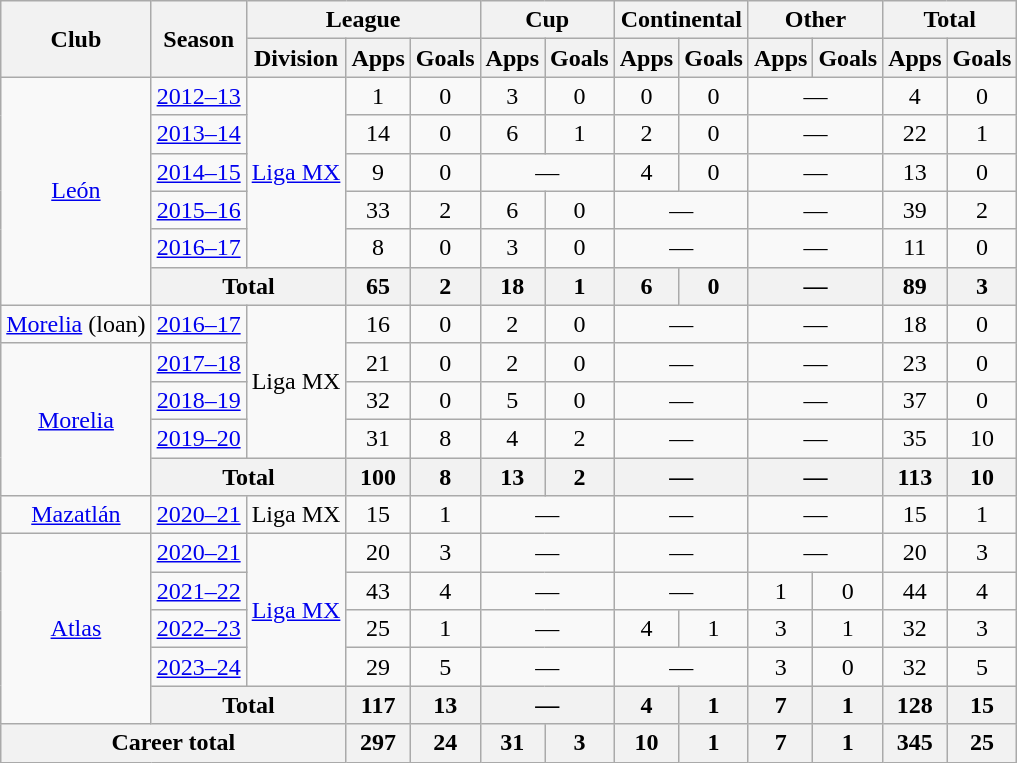<table class=wikitable style=text-align:center>
<tr>
<th rowspan=2>Club</th>
<th rowspan=2>Season</th>
<th colspan=3>League</th>
<th colspan=2>Cup</th>
<th colspan=2>Continental</th>
<th colspan=2>Other</th>
<th colspan=2>Total</th>
</tr>
<tr>
<th>Division</th>
<th>Apps</th>
<th>Goals</th>
<th>Apps</th>
<th>Goals</th>
<th>Apps</th>
<th>Goals</th>
<th>Apps</th>
<th>Goals</th>
<th>Apps</th>
<th>Goals</th>
</tr>
<tr>
<td rowspan=6><a href='#'>León</a></td>
<td><a href='#'>2012–13</a></td>
<td rowspan=5><a href='#'>Liga MX</a></td>
<td>1</td>
<td>0</td>
<td>3</td>
<td>0</td>
<td>0</td>
<td>0</td>
<td colspan="2">—</td>
<td>4</td>
<td>0</td>
</tr>
<tr>
<td><a href='#'>2013–14</a></td>
<td>14</td>
<td>0</td>
<td>6</td>
<td>1</td>
<td>2</td>
<td>0</td>
<td colspan="2">—</td>
<td>22</td>
<td>1</td>
</tr>
<tr>
<td><a href='#'>2014–15</a></td>
<td>9</td>
<td>0</td>
<td colspan="2">—</td>
<td>4</td>
<td>0</td>
<td colspan="2">—</td>
<td>13</td>
<td>0</td>
</tr>
<tr>
<td><a href='#'>2015–16</a></td>
<td>33</td>
<td>2</td>
<td>6</td>
<td>0</td>
<td colspan="2">—</td>
<td colspan="2">—</td>
<td>39</td>
<td>2</td>
</tr>
<tr>
<td><a href='#'>2016–17</a></td>
<td>8</td>
<td>0</td>
<td>3</td>
<td>0</td>
<td colspan="2">—</td>
<td colspan="2">—</td>
<td>11</td>
<td>0</td>
</tr>
<tr>
<th colspan=2>Total</th>
<th>65</th>
<th>2</th>
<th>18</th>
<th>1</th>
<th>6</th>
<th>0</th>
<th colspan="2">—</th>
<th>89</th>
<th>3</th>
</tr>
<tr>
<td><a href='#'>Morelia</a> (loan)</td>
<td><a href='#'>2016–17</a></td>
<td rowspan=4>Liga MX</td>
<td>16</td>
<td>0</td>
<td>2</td>
<td>0</td>
<td colspan="2">—</td>
<td colspan="2">—</td>
<td>18</td>
<td>0</td>
</tr>
<tr>
<td rowspan=4><a href='#'>Morelia</a></td>
<td><a href='#'>2017–18</a></td>
<td>21</td>
<td>0</td>
<td>2</td>
<td>0</td>
<td colspan="2">—</td>
<td colspan="2">—</td>
<td>23</td>
<td>0</td>
</tr>
<tr>
<td><a href='#'>2018–19</a></td>
<td>32</td>
<td>0</td>
<td>5</td>
<td>0</td>
<td colspan="2">—</td>
<td colspan="2">—</td>
<td>37</td>
<td>0</td>
</tr>
<tr>
<td><a href='#'>2019–20</a></td>
<td>31</td>
<td>8</td>
<td>4</td>
<td>2</td>
<td colspan="2">—</td>
<td colspan="2">—</td>
<td>35</td>
<td>10</td>
</tr>
<tr>
<th colspan=2>Total</th>
<th>100</th>
<th>8</th>
<th>13</th>
<th>2</th>
<th colspan="2">—</th>
<th colspan="2">—</th>
<th>113</th>
<th>10</th>
</tr>
<tr>
<td><a href='#'>Mazatlán</a></td>
<td><a href='#'>2020–21</a></td>
<td>Liga MX</td>
<td>15</td>
<td>1</td>
<td colspan="2">—</td>
<td colspan="2">—</td>
<td colspan="2">—</td>
<td>15</td>
<td>1</td>
</tr>
<tr>
<td rowspan=5><a href='#'>Atlas</a></td>
<td><a href='#'>2020–21</a></td>
<td rowspan=4><a href='#'>Liga MX</a></td>
<td>20</td>
<td>3</td>
<td colspan="2">—</td>
<td colspan="2">—</td>
<td colspan="2">—</td>
<td>20</td>
<td>3</td>
</tr>
<tr>
<td><a href='#'>2021–22</a></td>
<td>43</td>
<td>4</td>
<td colspan="2">—</td>
<td colspan="2">—</td>
<td>1</td>
<td>0</td>
<td>44</td>
<td>4</td>
</tr>
<tr>
<td><a href='#'>2022–23</a></td>
<td>25</td>
<td>1</td>
<td colspan="2">—</td>
<td>4</td>
<td>1</td>
<td>3</td>
<td>1</td>
<td>32</td>
<td>3</td>
</tr>
<tr>
<td><a href='#'>2023–24</a></td>
<td>29</td>
<td>5</td>
<td colspan="2">—</td>
<td colspan="2">—</td>
<td>3</td>
<td>0</td>
<td>32</td>
<td>5</td>
</tr>
<tr>
<th colspan=2>Total</th>
<th>117</th>
<th>13</th>
<th colspan="2">—</th>
<th>4</th>
<th>1</th>
<th>7</th>
<th>1</th>
<th>128</th>
<th>15</th>
</tr>
<tr>
<th colspan=3>Career total</th>
<th>297</th>
<th>24</th>
<th>31</th>
<th>3</th>
<th>10</th>
<th>1</th>
<th>7</th>
<th>1</th>
<th>345</th>
<th>25</th>
</tr>
</table>
